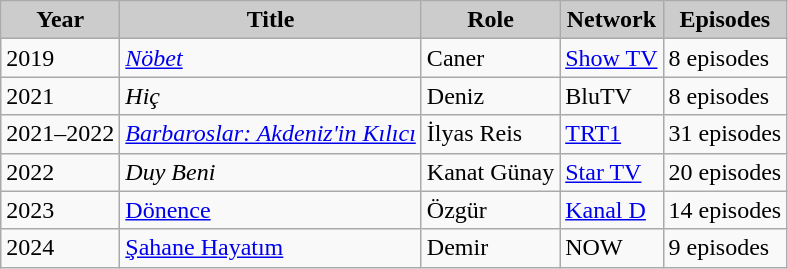<table class="wikitable">
<tr>
<th style="background:#CCCCCC">Year</th>
<th style="background:#CCCCCC">Title</th>
<th style="background:#CCCCCC">Role</th>
<th style="background:#CCCCCC">Network</th>
<th style="background:#CCCCCC">Episodes</th>
</tr>
<tr>
<td>2019</td>
<td><a href='#'><em>Nöbet</em></a></td>
<td>Caner</td>
<td><a href='#'>Show TV</a></td>
<td>8 episodes</td>
</tr>
<tr>
<td>2021</td>
<td><em>Hiç</em></td>
<td>Deniz</td>
<td>BluTV</td>
<td>8 episodes</td>
</tr>
<tr>
<td>2021–2022</td>
<td><em><a href='#'>Barbaroslar: Akdeniz'in Kılıcı</a></em></td>
<td>İlyas Reis</td>
<td><a href='#'>TRT1</a></td>
<td>31 episodes</td>
</tr>
<tr>
<td>2022</td>
<td><em>Duy Beni</em></td>
<td>Kanat Günay</td>
<td><a href='#'>Star TV</a></td>
<td>20 episodes</td>
</tr>
<tr>
<td>2023</td>
<td><a href='#'>Dönence</a></td>
<td>Özgür</td>
<td><a href='#'>Kanal D</a></td>
<td>14 episodes</td>
</tr>
<tr>
<td>2024</td>
<td><a href='#'>Şahane Hayatım</a></td>
<td>Demir</td>
<td>NOW</td>
<td>9 episodes</td>
</tr>
</table>
